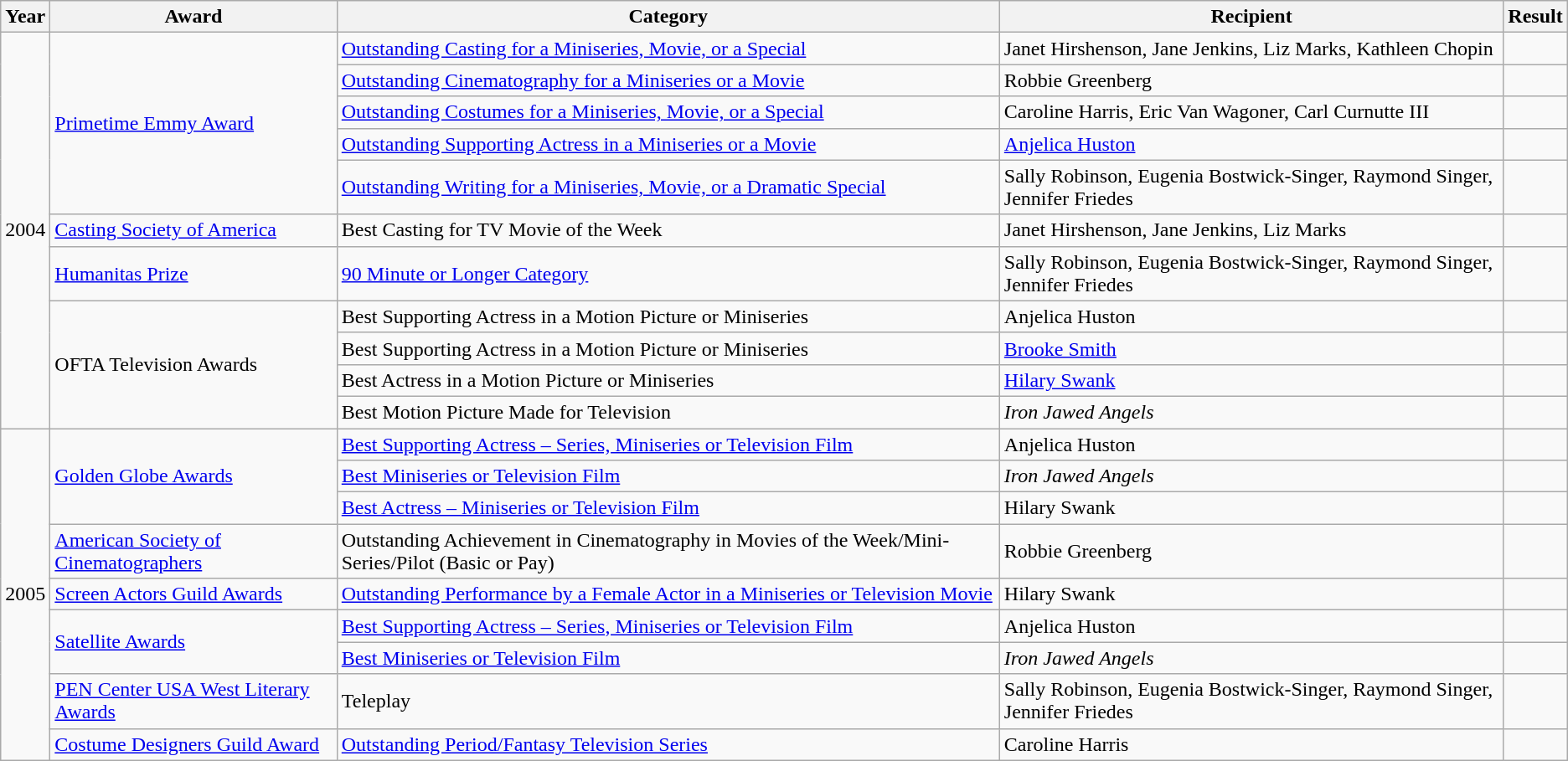<table class="wikitable sortable">
<tr>
<th>Year</th>
<th>Award</th>
<th>Category</th>
<th>Recipient</th>
<th>Result</th>
</tr>
<tr>
<td rowspan="11">2004</td>
<td rowspan="5"><a href='#'>Primetime Emmy Award</a></td>
<td><a href='#'>Outstanding Casting for a Miniseries, Movie, or a Special</a></td>
<td>Janet Hirshenson, Jane Jenkins, Liz Marks, Kathleen Chopin</td>
<td></td>
</tr>
<tr>
<td><a href='#'>Outstanding Cinematography for a Miniseries or a Movie</a></td>
<td>Robbie Greenberg</td>
<td></td>
</tr>
<tr>
<td><a href='#'>Outstanding Costumes for a Miniseries, Movie, or a Special</a></td>
<td>Caroline Harris, Eric Van Wagoner, Carl Curnutte III</td>
<td></td>
</tr>
<tr>
<td><a href='#'>Outstanding Supporting Actress in a Miniseries or a Movie</a></td>
<td><a href='#'>Anjelica Huston</a></td>
<td></td>
</tr>
<tr>
<td><a href='#'>Outstanding Writing for a Miniseries, Movie, or a Dramatic Special</a></td>
<td>Sally Robinson, Eugenia Bostwick-Singer, Raymond Singer, Jennifer Friedes</td>
<td></td>
</tr>
<tr>
<td><a href='#'>Casting Society of America</a></td>
<td>Best Casting for TV Movie of the Week</td>
<td>Janet Hirshenson, Jane Jenkins, Liz Marks</td>
<td></td>
</tr>
<tr>
<td><a href='#'>Humanitas Prize</a></td>
<td><a href='#'>90 Minute or Longer Category</a></td>
<td>Sally Robinson, Eugenia Bostwick-Singer, Raymond Singer, Jennifer Friedes</td>
<td></td>
</tr>
<tr>
<td rowspan="4">OFTA Television Awards</td>
<td>Best Supporting Actress in a Motion Picture or Miniseries</td>
<td>Anjelica Huston</td>
<td></td>
</tr>
<tr>
<td>Best Supporting Actress in a Motion Picture or Miniseries</td>
<td><a href='#'>Brooke Smith</a></td>
<td></td>
</tr>
<tr>
<td>Best Actress in a Motion Picture or Miniseries</td>
<td><a href='#'>Hilary Swank</a></td>
<td></td>
</tr>
<tr>
<td>Best Motion Picture Made for Television</td>
<td><em>Iron Jawed Angels</em></td>
<td></td>
</tr>
<tr>
<td rowspan="9">2005</td>
<td rowspan="3"><a href='#'>Golden Globe Awards</a></td>
<td><a href='#'>Best Supporting Actress – Series, Miniseries or Television Film</a></td>
<td>Anjelica Huston</td>
<td></td>
</tr>
<tr>
<td><a href='#'>Best Miniseries or Television Film</a></td>
<td><em>Iron Jawed Angels</em></td>
<td></td>
</tr>
<tr>
<td><a href='#'>Best Actress – Miniseries or Television Film</a></td>
<td>Hilary Swank</td>
<td></td>
</tr>
<tr>
<td><a href='#'>American Society of Cinematographers</a></td>
<td>Outstanding Achievement in Cinematography in Movies of the Week/Mini-Series/Pilot (Basic or Pay)</td>
<td>Robbie Greenberg</td>
<td></td>
</tr>
<tr>
<td><a href='#'>Screen Actors Guild Awards</a></td>
<td><a href='#'>Outstanding Performance by a Female Actor in a Miniseries or Television Movie</a></td>
<td>Hilary Swank</td>
<td></td>
</tr>
<tr>
<td rowspan="2"><a href='#'>Satellite Awards</a></td>
<td><a href='#'>Best Supporting Actress – Series, Miniseries or Television Film</a></td>
<td>Anjelica Huston</td>
<td></td>
</tr>
<tr>
<td><a href='#'>Best Miniseries or Television Film</a></td>
<td><em>Iron Jawed Angels</em></td>
<td></td>
</tr>
<tr>
<td><a href='#'>PEN Center USA West Literary Awards</a></td>
<td>Teleplay</td>
<td>Sally Robinson, Eugenia Bostwick-Singer, Raymond Singer, Jennifer Friedes</td>
<td></td>
</tr>
<tr>
<td><a href='#'>Costume Designers Guild Award</a></td>
<td><a href='#'>Outstanding Period/Fantasy Television Series</a></td>
<td>Caroline Harris</td>
<td></td>
</tr>
</table>
